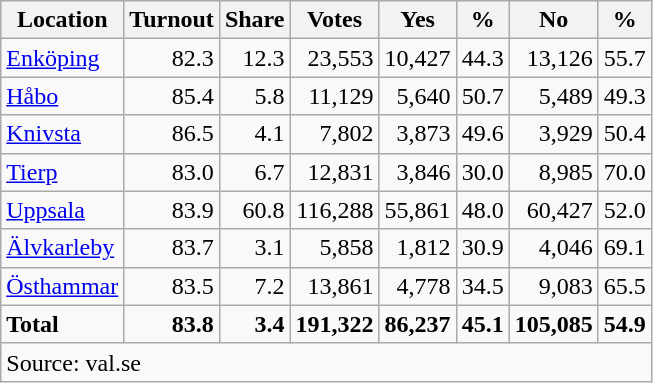<table class="wikitable sortable" style=text-align:right>
<tr>
<th>Location</th>
<th>Turnout</th>
<th>Share</th>
<th>Votes</th>
<th>Yes</th>
<th>%</th>
<th>No</th>
<th>%</th>
</tr>
<tr>
<td align=left><a href='#'>Enköping</a></td>
<td>82.3</td>
<td>12.3</td>
<td>23,553</td>
<td>10,427</td>
<td>44.3</td>
<td>13,126</td>
<td>55.7</td>
</tr>
<tr>
<td align=left><a href='#'>Håbo</a></td>
<td>85.4</td>
<td>5.8</td>
<td>11,129</td>
<td>5,640</td>
<td>50.7</td>
<td>5,489</td>
<td>49.3</td>
</tr>
<tr>
<td align=left><a href='#'>Knivsta</a></td>
<td>86.5</td>
<td>4.1</td>
<td>7,802</td>
<td>3,873</td>
<td>49.6</td>
<td>3,929</td>
<td>50.4</td>
</tr>
<tr>
<td align=left><a href='#'>Tierp</a></td>
<td>83.0</td>
<td>6.7</td>
<td>12,831</td>
<td>3,846</td>
<td>30.0</td>
<td>8,985</td>
<td>70.0</td>
</tr>
<tr>
<td align=left><a href='#'>Uppsala</a></td>
<td>83.9</td>
<td>60.8</td>
<td>116,288</td>
<td>55,861</td>
<td>48.0</td>
<td>60,427</td>
<td>52.0</td>
</tr>
<tr>
<td align=left><a href='#'>Älvkarleby</a></td>
<td>83.7</td>
<td>3.1</td>
<td>5,858</td>
<td>1,812</td>
<td>30.9</td>
<td>4,046</td>
<td>69.1</td>
</tr>
<tr>
<td align=left><a href='#'>Östhammar</a></td>
<td>83.5</td>
<td>7.2</td>
<td>13,861</td>
<td>4,778</td>
<td>34.5</td>
<td>9,083</td>
<td>65.5</td>
</tr>
<tr>
<td align=left><strong>Total</strong></td>
<td><strong>83.8</strong></td>
<td><strong>3.4</strong></td>
<td><strong>191,322</strong></td>
<td><strong>86,237</strong></td>
<td><strong>45.1</strong></td>
<td><strong>105,085</strong></td>
<td><strong>54.9</strong></td>
</tr>
<tr>
<td align=left colspan=8>Source: val.se </td>
</tr>
</table>
